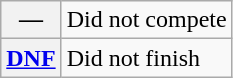<table class="wikitable">
<tr>
<th scope="row">—</th>
<td>Did not compete</td>
</tr>
<tr>
<th scope="row"><a href='#'>DNF</a></th>
<td>Did not finish</td>
</tr>
</table>
